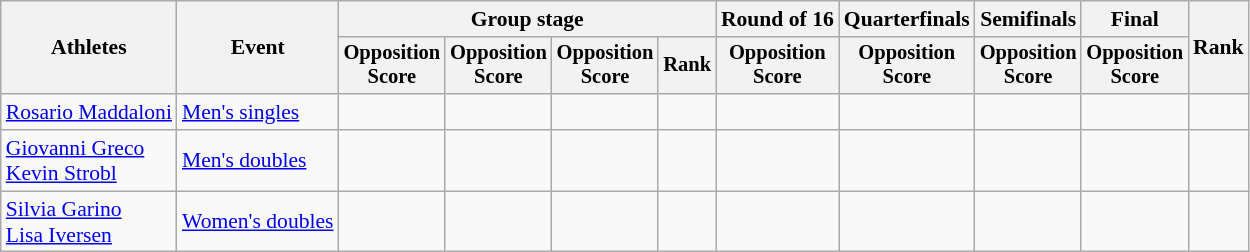<table class="wikitable" style="font-size:90%">
<tr>
<th rowspan="2">Athletes</th>
<th rowspan="2">Event</th>
<th colspan="4">Group stage</th>
<th>Round of 16</th>
<th>Quarterfinals</th>
<th>Semifinals</th>
<th>Final</th>
<th rowspan="2">Rank</th>
</tr>
<tr style="font-size:95%">
<th>Opposition<br>Score</th>
<th>Opposition<br>Score</th>
<th>Opposition<br>Score</th>
<th>Rank</th>
<th>Opposition<br>Score</th>
<th>Opposition<br>Score</th>
<th>Opposition<br>Score</th>
<th>Opposition<br>Score</th>
</tr>
<tr align="center">
<td align="left"><a href='#'>Rosario Maddaloni</a></td>
<td align="left"><a href='#'>Men's singles</a></td>
<td><br></td>
<td><br></td>
<td><br></td>
<td></td>
<td></td>
<td></td>
<td></td>
<td></td>
<td></td>
</tr>
<tr align="center">
<td align="left"><a href='#'>Giovanni Greco</a><br><a href='#'>Kevin Strobl</a></td>
<td align="left"><a href='#'>Men's doubles</a></td>
<td><br></td>
<td><br></td>
<td><br></td>
<td></td>
<td></td>
<td></td>
<td></td>
<td></td>
<td></td>
</tr>
<tr align="center">
<td align="left"><a href='#'>Silvia Garino</a><br><a href='#'>Lisa Iversen</a></td>
<td align="left"><a href='#'>Women's doubles</a></td>
<td><br></td>
<td><br></td>
<td><br></td>
<td></td>
<td></td>
<td></td>
<td></td>
<td></td>
<td></td>
</tr>
</table>
